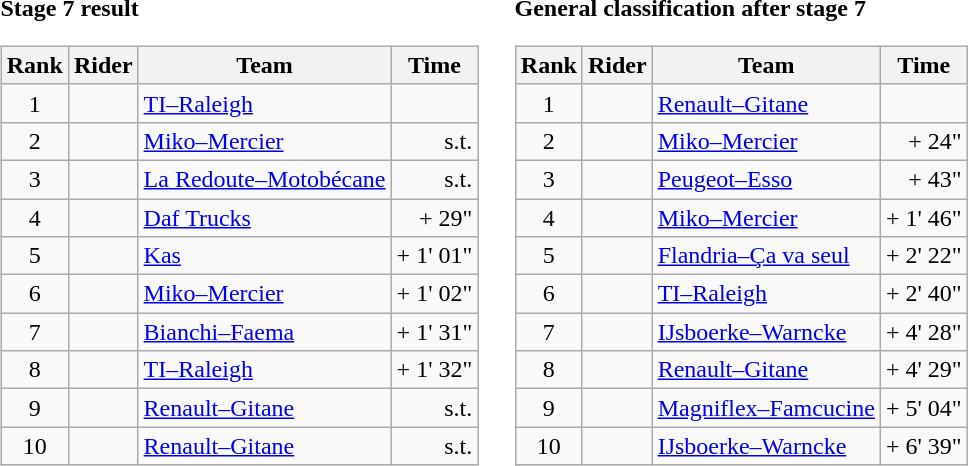<table>
<tr>
<td><strong>Stage 7 result</strong><br><table class="wikitable">
<tr>
<th scope="col">Rank</th>
<th scope="col">Rider</th>
<th scope="col">Team</th>
<th scope="col">Time</th>
</tr>
<tr>
<td style="text-align:center;">1</td>
<td></td>
<td><a href='#'>TI–Raleigh</a></td>
<td style="text-align:right;"></td>
</tr>
<tr>
<td style="text-align:center;">2</td>
<td></td>
<td><a href='#'>Miko–Mercier</a></td>
<td style="text-align:right;">s.t.</td>
</tr>
<tr>
<td style="text-align:center;">3</td>
<td></td>
<td><a href='#'>La Redoute–Motobécane</a></td>
<td style="text-align:right;">s.t.</td>
</tr>
<tr>
<td style="text-align:center;">4</td>
<td></td>
<td><a href='#'>Daf Trucks</a></td>
<td style="text-align:right;">+ 29"</td>
</tr>
<tr>
<td style="text-align:center;">5</td>
<td></td>
<td><a href='#'>Kas</a></td>
<td style="text-align:right;">+ 1' 01"</td>
</tr>
<tr>
<td style="text-align:center;">6</td>
<td></td>
<td><a href='#'>Miko–Mercier</a></td>
<td style="text-align:right;">+ 1' 02"</td>
</tr>
<tr>
<td style="text-align:center;">7</td>
<td></td>
<td><a href='#'>Bianchi–Faema</a></td>
<td style="text-align:right;">+ 1' 31"</td>
</tr>
<tr>
<td style="text-align:center;">8</td>
<td></td>
<td><a href='#'>TI–Raleigh</a></td>
<td style="text-align:right;">+ 1' 32"</td>
</tr>
<tr>
<td style="text-align:center;">9</td>
<td></td>
<td><a href='#'>Renault–Gitane</a></td>
<td style="text-align:right;">s.t.</td>
</tr>
<tr>
<td style="text-align:center;">10</td>
<td></td>
<td><a href='#'>Renault–Gitane</a></td>
<td style="text-align:right;">s.t.</td>
</tr>
</table>
</td>
<td></td>
<td><strong>General classification after stage 7</strong><br><table class="wikitable">
<tr>
<th scope="col">Rank</th>
<th scope="col">Rider</th>
<th scope="col">Team</th>
<th scope="col">Time</th>
</tr>
<tr>
<td style="text-align:center;">1</td>
<td> </td>
<td><a href='#'>Renault–Gitane</a></td>
<td style="text-align:right;"></td>
</tr>
<tr>
<td style="text-align:center;">2</td>
<td></td>
<td><a href='#'>Miko–Mercier</a></td>
<td style="text-align:right;">+ 24"</td>
</tr>
<tr>
<td style="text-align:center;">3</td>
<td></td>
<td><a href='#'>Peugeot–Esso</a></td>
<td style="text-align:right;">+ 43"</td>
</tr>
<tr>
<td style="text-align:center;">4</td>
<td></td>
<td><a href='#'>Miko–Mercier</a></td>
<td style="text-align:right;">+ 1' 46"</td>
</tr>
<tr>
<td style="text-align:center;">5</td>
<td></td>
<td><a href='#'>Flandria–Ça va seul</a></td>
<td style="text-align:right;">+ 2' 22"</td>
</tr>
<tr>
<td style="text-align:center;">6</td>
<td></td>
<td><a href='#'>TI–Raleigh</a></td>
<td style="text-align:right;">+ 2' 40"</td>
</tr>
<tr>
<td style="text-align:center;">7</td>
<td></td>
<td><a href='#'>IJsboerke–Warncke</a></td>
<td style="text-align:right;">+ 4' 28"</td>
</tr>
<tr>
<td style="text-align:center;">8</td>
<td></td>
<td><a href='#'>Renault–Gitane</a></td>
<td style="text-align:right;">+ 4' 29"</td>
</tr>
<tr>
<td style="text-align:center;">9</td>
<td></td>
<td><a href='#'>Magniflex–Famcucine</a></td>
<td style="text-align:right;">+ 5' 04"</td>
</tr>
<tr>
<td style="text-align:center;">10</td>
<td></td>
<td><a href='#'>IJsboerke–Warncke</a></td>
<td style="text-align:right;">+ 6' 39"</td>
</tr>
</table>
</td>
</tr>
</table>
